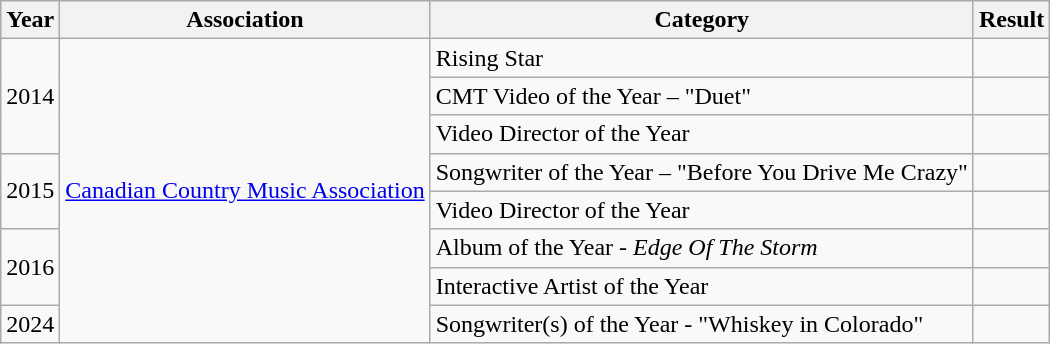<table class="wikitable">
<tr>
<th>Year</th>
<th>Association</th>
<th>Category</th>
<th>Result</th>
</tr>
<tr>
<td rowspan="3">2014</td>
<td rowspan="8"><a href='#'>Canadian Country Music Association</a></td>
<td>Rising Star</td>
<td></td>
</tr>
<tr>
<td>CMT Video of the Year – "Duet"</td>
<td></td>
</tr>
<tr>
<td>Video Director of the Year</td>
<td></td>
</tr>
<tr>
<td rowspan="2">2015</td>
<td>Songwriter of the Year – "Before You Drive Me Crazy"</td>
<td></td>
</tr>
<tr>
<td>Video Director of the Year</td>
<td></td>
</tr>
<tr>
<td rowspan=2>2016</td>
<td>Album of the Year - <em>Edge Of The Storm</em></td>
<td></td>
</tr>
<tr>
<td>Interactive Artist of the Year</td>
<td></td>
</tr>
<tr>
<td>2024</td>
<td>Songwriter(s) of the Year - "Whiskey in Colorado"</td>
<td></td>
</tr>
</table>
